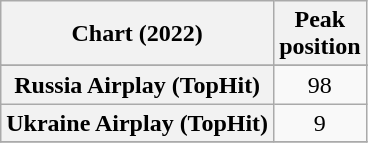<table class="wikitable sortable plainrowheaders" style="text-align:center">
<tr>
<th scope="col">Chart (2022)</th>
<th scope="col">Peak<br>position</th>
</tr>
<tr>
</tr>
<tr>
<th scope="row">Russia Airplay (TopHit)</th>
<td>98</td>
</tr>
<tr>
<th scope="row">Ukraine Airplay (TopHit)</th>
<td>9</td>
</tr>
<tr>
</tr>
</table>
